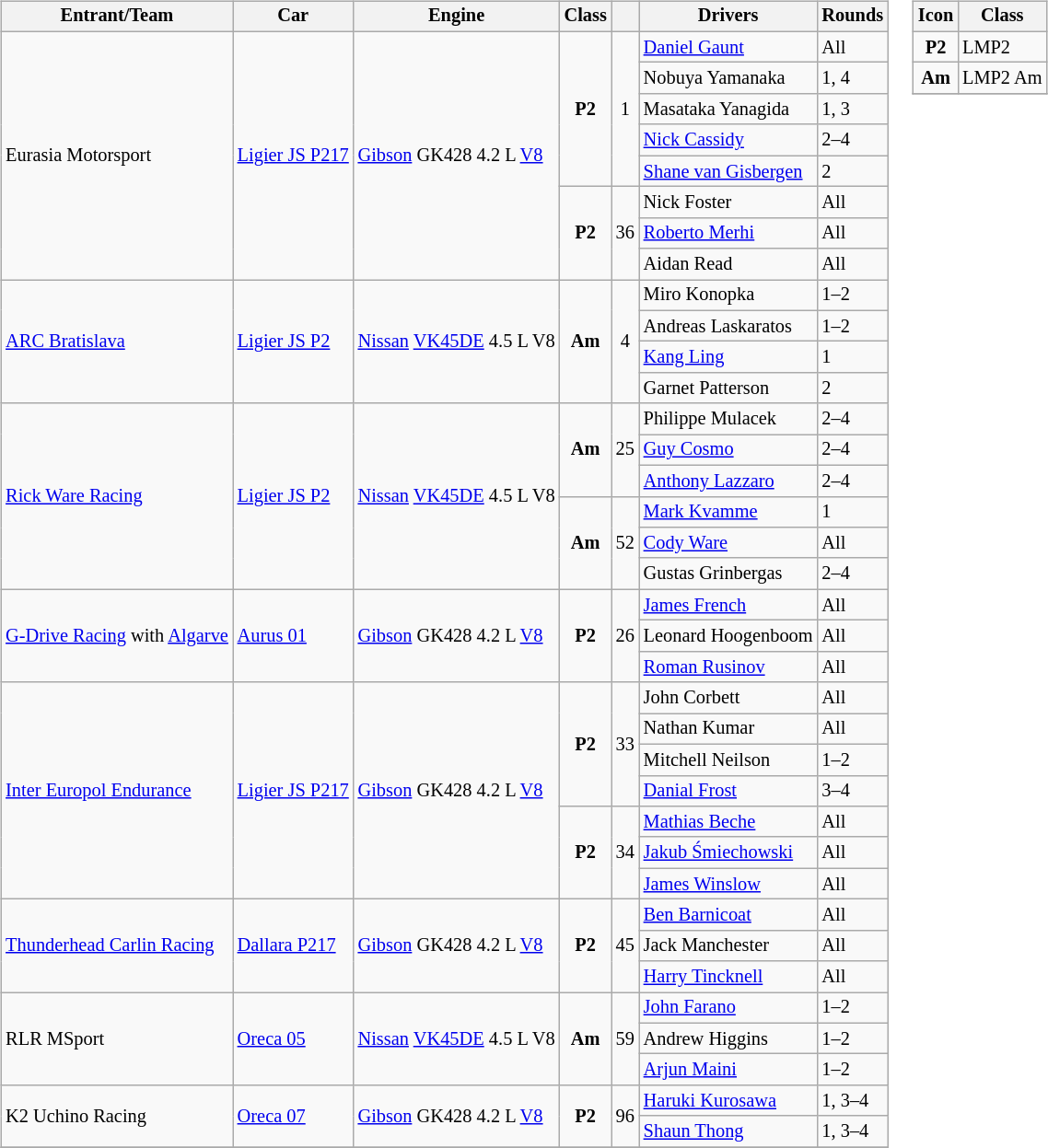<table>
<tr>
<td><br><table class="wikitable" style="font-size: 85%">
<tr>
<th>Entrant/Team</th>
<th>Car</th>
<th>Engine</th>
<th>Class</th>
<th></th>
<th>Drivers</th>
<th>Rounds</th>
</tr>
<tr>
<td rowspan=8> Eurasia Motorsport</td>
<td rowspan=8><a href='#'>Ligier JS P217</a></td>
<td rowspan=8><a href='#'>Gibson</a> GK428 4.2 L <a href='#'>V8</a></td>
<td align=center rowspan=5><strong><span>P2</span></strong></td>
<td rowspan=5 align="center">1</td>
<td> <a href='#'>Daniel Gaunt</a></td>
<td>All</td>
</tr>
<tr>
<td> Nobuya Yamanaka</td>
<td>1, 4</td>
</tr>
<tr>
<td> Masataka Yanagida</td>
<td>1, 3</td>
</tr>
<tr>
<td> <a href='#'>Nick Cassidy</a></td>
<td>2–4</td>
</tr>
<tr>
<td> <a href='#'>Shane van Gisbergen</a></td>
<td>2</td>
</tr>
<tr>
<td align=center rowspan=3><strong><span>P2</span></strong></td>
<td rowspan=3 align="center">36</td>
<td> Nick Foster</td>
<td>All</td>
</tr>
<tr>
<td> <a href='#'>Roberto Merhi</a></td>
<td>All</td>
</tr>
<tr>
<td> Aidan Read</td>
<td>All</td>
</tr>
<tr>
<td rowspan=4> <a href='#'>ARC Bratislava</a></td>
<td rowspan=4><a href='#'>Ligier JS P2</a></td>
<td rowspan=4><a href='#'>Nissan</a> <a href='#'>VK45DE</a> 4.5 L V8</td>
<td align=center rowspan=4><strong><span>Am</span></strong></td>
<td rowspan=4 align="center">4</td>
<td> Miro Konopka</td>
<td>1–2</td>
</tr>
<tr>
<td> Andreas Laskaratos</td>
<td>1–2</td>
</tr>
<tr>
<td> <a href='#'>Kang Ling</a></td>
<td>1</td>
</tr>
<tr>
<td> Garnet Patterson</td>
<td>2</td>
</tr>
<tr>
<td rowspan=6> <a href='#'>Rick Ware Racing</a></td>
<td rowspan=6><a href='#'>Ligier JS P2</a></td>
<td rowspan=6><a href='#'>Nissan</a> <a href='#'>VK45DE</a> 4.5 L V8</td>
<td align=center rowspan=3><strong><span>Am</span></strong></td>
<td rowspan=3 align="center">25</td>
<td> Philippe Mulacek</td>
<td>2–4</td>
</tr>
<tr>
<td> <a href='#'>Guy Cosmo</a></td>
<td>2–4</td>
</tr>
<tr>
<td> <a href='#'>Anthony Lazzaro</a></td>
<td>2–4</td>
</tr>
<tr>
<td align=center rowspan=3><strong><span>Am</span></strong></td>
<td rowspan=3 align="center">52</td>
<td> <a href='#'>Mark Kvamme</a></td>
<td>1</td>
</tr>
<tr>
<td> <a href='#'>Cody Ware</a></td>
<td>All</td>
</tr>
<tr>
<td> Gustas Grinbergas</td>
<td>2–4</td>
</tr>
<tr>
<td rowspan=3> <a href='#'>G-Drive Racing</a> with <a href='#'>Algarve</a></td>
<td rowspan=3><a href='#'>Aurus 01</a></td>
<td rowspan=3><a href='#'>Gibson</a> GK428 4.2 L <a href='#'>V8</a></td>
<td align=center rowspan=3><strong><span>P2</span></strong></td>
<td rowspan=3 align="center">26</td>
<td> <a href='#'>James French</a></td>
<td>All</td>
</tr>
<tr>
<td> Leonard Hoogenboom</td>
<td>All</td>
</tr>
<tr>
<td> <a href='#'>Roman Rusinov</a></td>
<td>All</td>
</tr>
<tr>
<td rowspan=7> <a href='#'>Inter Europol Endurance</a></td>
<td rowspan=7><a href='#'>Ligier JS P217</a></td>
<td rowspan=7><a href='#'>Gibson</a> GK428 4.2 L <a href='#'>V8</a></td>
<td align=center rowspan=4><strong><span>P2</span></strong></td>
<td rowspan=4 align="center">33</td>
<td> John Corbett</td>
<td>All</td>
</tr>
<tr>
<td> Nathan Kumar</td>
<td>All</td>
</tr>
<tr>
<td> Mitchell Neilson</td>
<td>1–2</td>
</tr>
<tr>
<td> <a href='#'>Danial Frost</a></td>
<td>3–4</td>
</tr>
<tr>
<td align=center rowspan=3><strong><span>P2</span></strong></td>
<td rowspan=3 align="center">34</td>
<td> <a href='#'>Mathias Beche</a></td>
<td>All</td>
</tr>
<tr>
<td> <a href='#'>Jakub Śmiechowski</a></td>
<td>All</td>
</tr>
<tr>
<td> <a href='#'>James Winslow</a></td>
<td>All</td>
</tr>
<tr>
<td rowspan=3> <a href='#'>Thunderhead Carlin Racing</a></td>
<td rowspan=3><a href='#'>Dallara P217</a></td>
<td rowspan=3><a href='#'>Gibson</a> GK428 4.2 L <a href='#'>V8</a></td>
<td align=center rowspan=3><strong><span>P2</span></strong></td>
<td rowspan=3 align="center">45</td>
<td> <a href='#'>Ben Barnicoat</a></td>
<td>All</td>
</tr>
<tr>
<td> Jack Manchester</td>
<td>All</td>
</tr>
<tr>
<td> <a href='#'>Harry Tincknell</a></td>
<td>All</td>
</tr>
<tr>
<td rowspan=3> RLR MSport</td>
<td rowspan=3><a href='#'>Oreca 05</a></td>
<td rowspan=3><a href='#'>Nissan</a> <a href='#'>VK45DE</a> 4.5 L V8</td>
<td align=center rowspan=3><strong><span>Am</span></strong></td>
<td rowspan=3 align="center">59</td>
<td> <a href='#'>John Farano</a></td>
<td>1–2</td>
</tr>
<tr>
<td> Andrew Higgins</td>
<td>1–2</td>
</tr>
<tr>
<td> <a href='#'>Arjun Maini</a></td>
<td>1–2</td>
</tr>
<tr>
<td rowspan=2> K2 Uchino Racing</td>
<td rowspan=2><a href='#'>Oreca 07</a></td>
<td rowspan=2><a href='#'>Gibson</a> GK428 4.2 L <a href='#'>V8</a></td>
<td align=center rowspan=2><strong><span>P2</span></strong></td>
<td rowspan=2 align="center">96</td>
<td> <a href='#'>Haruki Kurosawa</a></td>
<td>1, 3–4</td>
</tr>
<tr>
<td> <a href='#'>Shaun Thong</a></td>
<td>1, 3–4</td>
</tr>
<tr>
</tr>
</table>
</td>
<td valign="top"><br><table class="wikitable" style="font-size: 85%;">
<tr>
<th>Icon</th>
<th>Class</th>
</tr>
<tr>
<td align=center><strong><span>P2</span></strong></td>
<td>LMP2</td>
</tr>
<tr>
<td align=center><strong><span>Am</span></strong></td>
<td>LMP2 Am</td>
</tr>
<tr>
</tr>
</table>
</td>
</tr>
</table>
